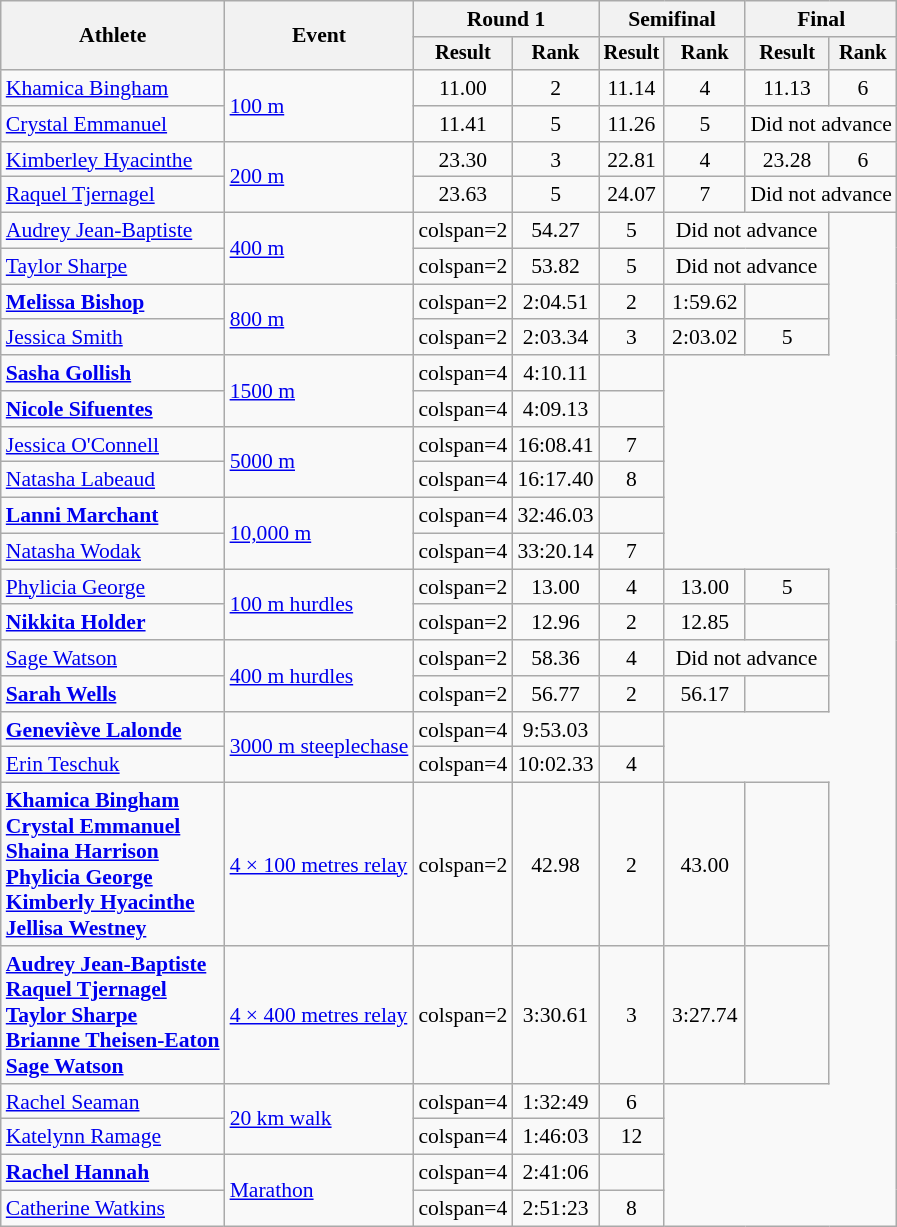<table class=wikitable style="font-size:90%">
<tr>
<th rowspan=2>Athlete</th>
<th rowspan=2>Event</th>
<th colspan=2>Round 1</th>
<th colspan=2>Semifinal</th>
<th colspan=2>Final</th>
</tr>
<tr style="font-size:95%">
<th>Result</th>
<th>Rank</th>
<th>Result</th>
<th>Rank</th>
<th>Result</th>
<th>Rank</th>
</tr>
<tr align=center>
<td align=left><a href='#'>Khamica Bingham</a></td>
<td align=left rowspan=2><a href='#'>100 m</a></td>
<td>11.00</td>
<td>2</td>
<td>11.14</td>
<td>4</td>
<td>11.13</td>
<td>6</td>
</tr>
<tr align=center>
<td align=left><a href='#'>Crystal Emmanuel</a></td>
<td>11.41</td>
<td>5</td>
<td>11.26</td>
<td>5</td>
<td colspan=2>Did not advance</td>
</tr>
<tr align=center>
<td align=left><a href='#'>Kimberley Hyacinthe</a></td>
<td align=left rowspan=2><a href='#'>200 m</a></td>
<td>23.30</td>
<td>3</td>
<td>22.81</td>
<td>4</td>
<td>23.28</td>
<td>6</td>
</tr>
<tr align=center>
<td align=left><a href='#'>Raquel Tjernagel</a></td>
<td>23.63</td>
<td>5</td>
<td>24.07</td>
<td>7</td>
<td colspan=2>Did not advance</td>
</tr>
<tr align=center>
<td align=left><a href='#'>Audrey Jean-Baptiste</a></td>
<td align=left rowspan=2><a href='#'>400 m</a></td>
<td>colspan=2 </td>
<td>54.27</td>
<td>5</td>
<td colspan=2>Did not advance</td>
</tr>
<tr align=center>
<td align=left><a href='#'>Taylor Sharpe</a></td>
<td>colspan=2 </td>
<td>53.82</td>
<td>5</td>
<td colspan=2>Did not advance</td>
</tr>
<tr align=center>
<td align=left><strong><a href='#'>Melissa Bishop</a></strong></td>
<td align=left rowspan=2><a href='#'>800 m</a></td>
<td>colspan=2 </td>
<td>2:04.51</td>
<td>2</td>
<td>1:59.62</td>
<td></td>
</tr>
<tr align=center>
<td align=left><a href='#'>Jessica Smith</a></td>
<td>colspan=2 </td>
<td>2:03.34</td>
<td>3</td>
<td>2:03.02</td>
<td>5</td>
</tr>
<tr align=center>
<td align=left><strong><a href='#'>Sasha Gollish</a></strong></td>
<td align=left rowspan=2><a href='#'>1500 m</a></td>
<td>colspan=4 </td>
<td>4:10.11</td>
<td></td>
</tr>
<tr align=center>
<td align=left><strong><a href='#'>Nicole Sifuentes</a></strong></td>
<td>colspan=4 </td>
<td>4:09.13</td>
<td></td>
</tr>
<tr align=center>
<td align=left><a href='#'>Jessica O'Connell</a></td>
<td align=left rowspan=2><a href='#'>5000 m</a></td>
<td>colspan=4 </td>
<td>16:08.41</td>
<td>7</td>
</tr>
<tr align=center>
<td align=left><a href='#'>Natasha Labeaud</a></td>
<td>colspan=4 </td>
<td>16:17.40</td>
<td>8</td>
</tr>
<tr align=center>
<td align=left><strong><a href='#'>Lanni Marchant</a></strong></td>
<td align=left rowspan=2><a href='#'>10,000 m</a></td>
<td>colspan=4 </td>
<td>32:46.03</td>
<td></td>
</tr>
<tr align=center>
<td align=left><a href='#'>Natasha Wodak</a></td>
<td>colspan=4 </td>
<td>33:20.14</td>
<td>7</td>
</tr>
<tr align=center>
<td align=left><a href='#'>Phylicia George</a></td>
<td align=left rowspan=2><a href='#'>100 m hurdles</a></td>
<td>colspan=2 </td>
<td>13.00</td>
<td>4</td>
<td>13.00</td>
<td>5</td>
</tr>
<tr align=center>
<td align=left><strong><a href='#'>Nikkita Holder</a></strong></td>
<td>colspan=2 </td>
<td>12.96</td>
<td>2</td>
<td>12.85</td>
<td></td>
</tr>
<tr align=center>
<td align=left><a href='#'>Sage Watson</a></td>
<td align=left rowspan=2><a href='#'>400 m hurdles</a></td>
<td>colspan=2 </td>
<td>58.36</td>
<td>4</td>
<td colspan=2>Did not advance</td>
</tr>
<tr align=center>
<td align=left><strong><a href='#'>Sarah Wells</a></strong></td>
<td>colspan=2 </td>
<td>56.77</td>
<td>2</td>
<td>56.17</td>
<td></td>
</tr>
<tr align=center>
<td align=left><strong><a href='#'>Geneviève Lalonde</a></strong></td>
<td align=left rowspan=2><a href='#'>3000 m steeplechase</a></td>
<td>colspan=4 </td>
<td>9:53.03</td>
<td></td>
</tr>
<tr align=center>
<td align=left><a href='#'>Erin Teschuk</a></td>
<td>colspan=4 </td>
<td>10:02.33</td>
<td>4</td>
</tr>
<tr align=center>
<td align=left><strong><a href='#'>Khamica Bingham</a><br><a href='#'>Crystal Emmanuel</a><br><a href='#'>Shaina Harrison</a><br><a href='#'>Phylicia George</a><br><a href='#'>Kimberly Hyacinthe</a><br><a href='#'>Jellisa Westney</a></strong></td>
<td align=left><a href='#'>4 × 100 metres relay</a></td>
<td>colspan=2 </td>
<td>42.98</td>
<td>2</td>
<td>43.00</td>
<td></td>
</tr>
<tr align=center>
<td align=left><strong><a href='#'>Audrey Jean-Baptiste</a><br><a href='#'>Raquel Tjernagel</a><br><a href='#'>Taylor Sharpe</a><br><a href='#'>Brianne Theisen-Eaton</a><br><a href='#'>Sage Watson</a></strong></td>
<td align=left><a href='#'>4 × 400 metres relay</a></td>
<td>colspan=2 </td>
<td>3:30.61</td>
<td>3</td>
<td>3:27.74</td>
<td></td>
</tr>
<tr align=center>
<td align=left><a href='#'>Rachel Seaman</a></td>
<td align=left rowspan=2><a href='#'>20 km walk</a></td>
<td>colspan=4 </td>
<td>1:32:49</td>
<td>6</td>
</tr>
<tr align=center>
<td align=left><a href='#'>Katelynn Ramage</a></td>
<td>colspan=4 </td>
<td>1:46:03</td>
<td>12</td>
</tr>
<tr align=center>
<td align=left><strong><a href='#'>Rachel Hannah</a></strong></td>
<td align=left rowspan=2><a href='#'>Marathon</a></td>
<td>colspan=4 </td>
<td>2:41:06</td>
<td></td>
</tr>
<tr align=center>
<td align=left><a href='#'>Catherine Watkins</a></td>
<td>colspan=4 </td>
<td>2:51:23</td>
<td>8</td>
</tr>
</table>
